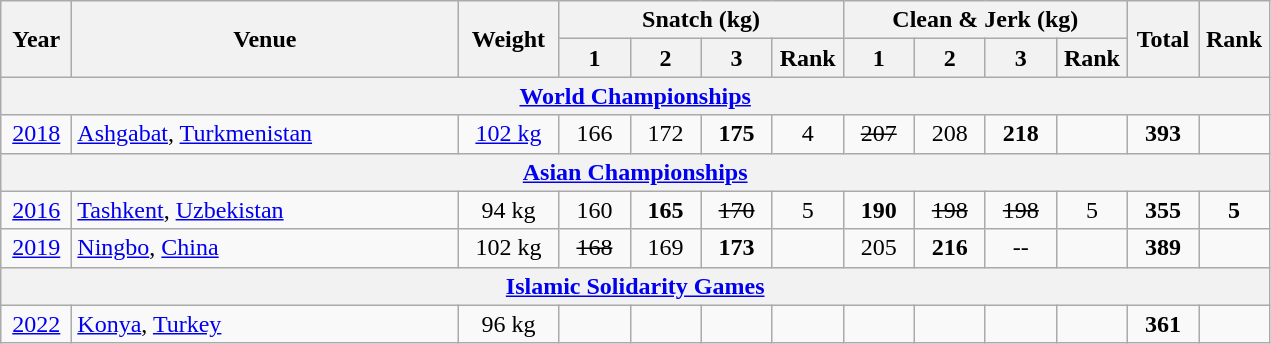<table class = "wikitable" style="text-align:center;">
<tr>
<th rowspan=2 width=40>Year</th>
<th rowspan=2 width=250>Venue</th>
<th rowspan=2 width=60>Weight</th>
<th colspan=4>Snatch (kg)</th>
<th colspan=4>Clean & Jerk (kg)</th>
<th rowspan=2 width=40>Total</th>
<th rowspan=2 width=40>Rank</th>
</tr>
<tr>
<th width=40>1</th>
<th width=40>2</th>
<th width=40>3</th>
<th width=40>Rank</th>
<th width=40>1</th>
<th width=40>2</th>
<th width=40>3</th>
<th width=40>Rank</th>
</tr>
<tr>
<th colspan=13><a href='#'>World Championships</a></th>
</tr>
<tr>
<td><a href='#'>2018</a></td>
<td align=left> <a href='#'>Ashgabat</a>, <a href='#'>Turkmenistan</a></td>
<td><a href='#'>102 kg</a></td>
<td>166</td>
<td>172</td>
<td><strong>175</strong></td>
<td>4</td>
<td><s>207</s></td>
<td>208</td>
<td><strong>218</strong></td>
<td></td>
<td><strong>393</strong></td>
<td></td>
</tr>
<tr>
<th colspan=13><a href='#'>Asian Championships</a></th>
</tr>
<tr>
<td><a href='#'>2016</a></td>
<td align=left> <a href='#'>Tashkent</a>, <a href='#'>Uzbekistan</a></td>
<td>94 kg</td>
<td>160</td>
<td><strong>165</strong></td>
<td><s>170</s></td>
<td>5</td>
<td><strong>190</strong></td>
<td><s>198</s></td>
<td><s>198</s></td>
<td>5</td>
<td><strong>355</strong></td>
<td><strong>5</strong></td>
</tr>
<tr>
<td><a href='#'>2019</a></td>
<td align=left> <a href='#'>Ningbo</a>, <a href='#'>China</a></td>
<td>102 kg</td>
<td><s>168</s></td>
<td>169</td>
<td><strong>173</strong></td>
<td></td>
<td>205</td>
<td><strong>216</strong></td>
<td>--</td>
<td></td>
<td><strong>389</strong></td>
<td></td>
</tr>
<tr>
<th colspan=13><a href='#'>Islamic Solidarity Games</a></th>
</tr>
<tr>
<td><a href='#'>2022</a></td>
<td align=left> <a href='#'>Konya</a>, <a href='#'>Turkey</a></td>
<td>96 kg</td>
<td></td>
<td></td>
<td></td>
<td></td>
<td></td>
<td></td>
<td></td>
<td></td>
<td><strong>361</strong></td>
<td></td>
</tr>
</table>
